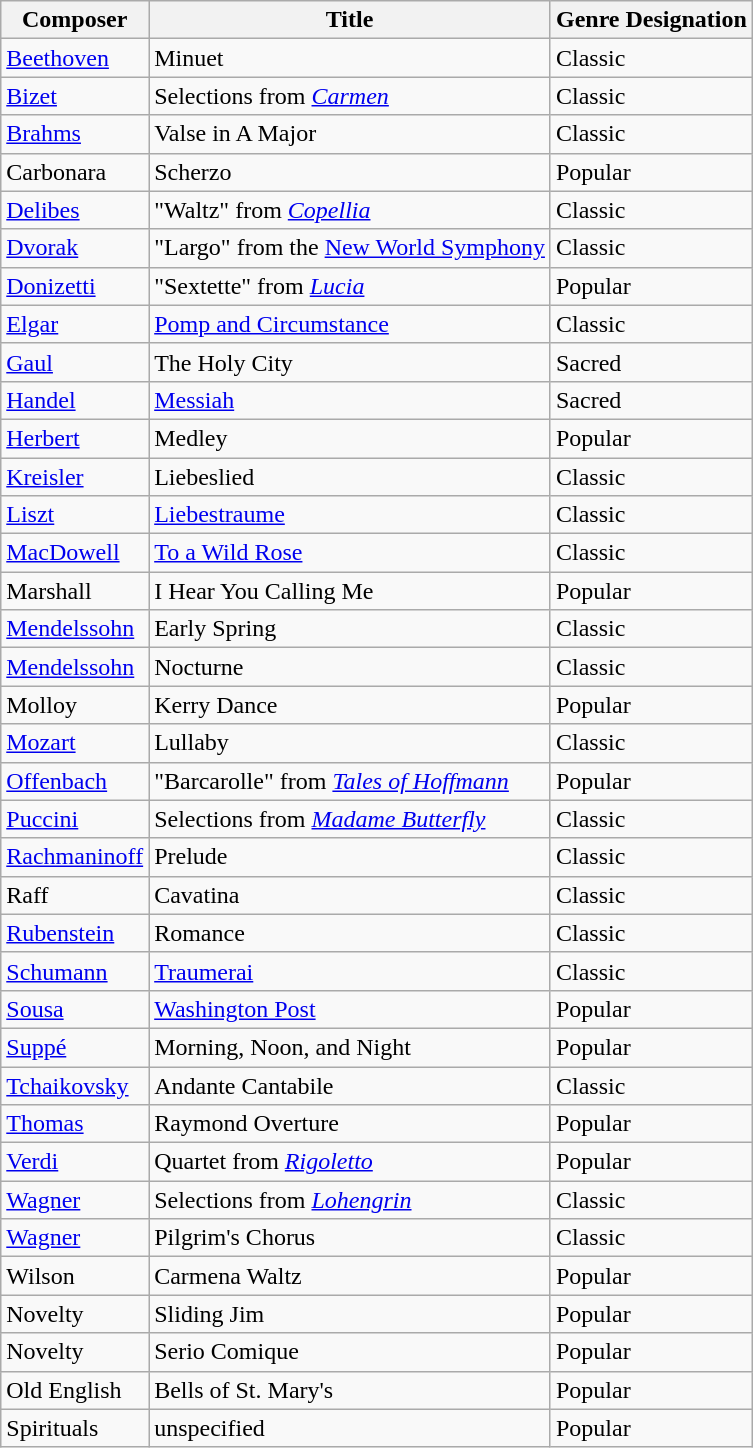<table class="wikitable">
<tr>
<th>Composer</th>
<th>Title</th>
<th>Genre Designation</th>
</tr>
<tr>
<td><a href='#'>Beethoven</a></td>
<td>Minuet</td>
<td>Classic</td>
</tr>
<tr>
<td><a href='#'>Bizet</a></td>
<td>Selections from <em><a href='#'>Carmen</a></em></td>
<td>Classic</td>
</tr>
<tr>
<td><a href='#'>Brahms</a></td>
<td>Valse in A Major</td>
<td>Classic</td>
</tr>
<tr>
<td>Carbonara</td>
<td>Scherzo</td>
<td>Popular</td>
</tr>
<tr>
<td><a href='#'>Delibes</a></td>
<td>"Waltz" from <em><a href='#'>Copellia</a></em></td>
<td>Classic</td>
</tr>
<tr>
<td><a href='#'>Dvorak</a></td>
<td>"Largo" from the <a href='#'>New World Symphony</a></td>
<td>Classic</td>
</tr>
<tr>
<td><a href='#'>Donizetti</a></td>
<td>"Sextette" from <em><a href='#'>Lucia</a></em></td>
<td>Popular</td>
</tr>
<tr>
<td><a href='#'>Elgar</a></td>
<td><a href='#'>Pomp and Circumstance</a></td>
<td>Classic</td>
</tr>
<tr>
<td><a href='#'>Gaul</a></td>
<td>The Holy City</td>
<td>Sacred</td>
</tr>
<tr>
<td><a href='#'>Handel</a></td>
<td><a href='#'>Messiah</a></td>
<td>Sacred</td>
</tr>
<tr>
<td><a href='#'>Herbert</a></td>
<td>Medley</td>
<td>Popular</td>
</tr>
<tr>
<td><a href='#'>Kreisler</a></td>
<td>Liebeslied</td>
<td>Classic</td>
</tr>
<tr>
<td><a href='#'>Liszt</a></td>
<td><a href='#'>Liebestraume</a></td>
<td>Classic</td>
</tr>
<tr>
<td><a href='#'>MacDowell</a></td>
<td><a href='#'>To a Wild Rose</a></td>
<td>Classic</td>
</tr>
<tr>
<td>Marshall</td>
<td>I Hear You Calling Me</td>
<td>Popular</td>
</tr>
<tr>
<td><a href='#'>Mendelssohn</a></td>
<td>Early Spring</td>
<td>Classic</td>
</tr>
<tr>
<td><a href='#'>Mendelssohn</a></td>
<td>Nocturne</td>
<td>Classic</td>
</tr>
<tr>
<td>Molloy</td>
<td>Kerry Dance</td>
<td>Popular</td>
</tr>
<tr>
<td><a href='#'>Mozart</a></td>
<td>Lullaby</td>
<td>Classic</td>
</tr>
<tr>
<td><a href='#'>Offenbach</a></td>
<td>"Barcarolle" from <em><a href='#'>Tales of Hoffmann</a></em></td>
<td>Popular</td>
</tr>
<tr>
<td><a href='#'>Puccini</a></td>
<td>Selections from <em><a href='#'>Madame Butterfly</a></em></td>
<td>Classic</td>
</tr>
<tr>
<td><a href='#'>Rachmaninoff</a></td>
<td>Prelude</td>
<td>Classic</td>
</tr>
<tr>
<td>Raff</td>
<td>Cavatina</td>
<td>Classic</td>
</tr>
<tr>
<td><a href='#'>Rubenstein</a></td>
<td>Romance</td>
<td>Classic</td>
</tr>
<tr>
<td><a href='#'>Schumann</a></td>
<td><a href='#'>Traumerai</a></td>
<td>Classic</td>
</tr>
<tr>
<td><a href='#'>Sousa</a></td>
<td><a href='#'>Washington Post</a></td>
<td>Popular</td>
</tr>
<tr>
<td><a href='#'>Suppé</a></td>
<td>Morning, Noon, and Night</td>
<td>Popular</td>
</tr>
<tr>
<td><a href='#'>Tchaikovsky</a></td>
<td>Andante Cantabile</td>
<td>Classic</td>
</tr>
<tr>
<td><a href='#'>Thomas</a></td>
<td>Raymond Overture</td>
<td>Popular</td>
</tr>
<tr>
<td><a href='#'>Verdi</a></td>
<td>Quartet from <em><a href='#'>Rigoletto</a></em></td>
<td>Popular</td>
</tr>
<tr>
<td><a href='#'>Wagner</a></td>
<td>Selections from <em><a href='#'>Lohengrin</a></em></td>
<td>Classic</td>
</tr>
<tr>
<td><a href='#'>Wagner</a></td>
<td>Pilgrim's Chorus</td>
<td>Classic</td>
</tr>
<tr>
<td>Wilson</td>
<td>Carmena Waltz</td>
<td>Popular</td>
</tr>
<tr>
<td>Novelty</td>
<td>Sliding Jim</td>
<td>Popular</td>
</tr>
<tr>
<td>Novelty</td>
<td>Serio Comique</td>
<td>Popular</td>
</tr>
<tr>
<td>Old English</td>
<td>Bells of St. Mary's</td>
<td>Popular</td>
</tr>
<tr>
<td>Spirituals</td>
<td>unspecified</td>
<td>Popular</td>
</tr>
</table>
